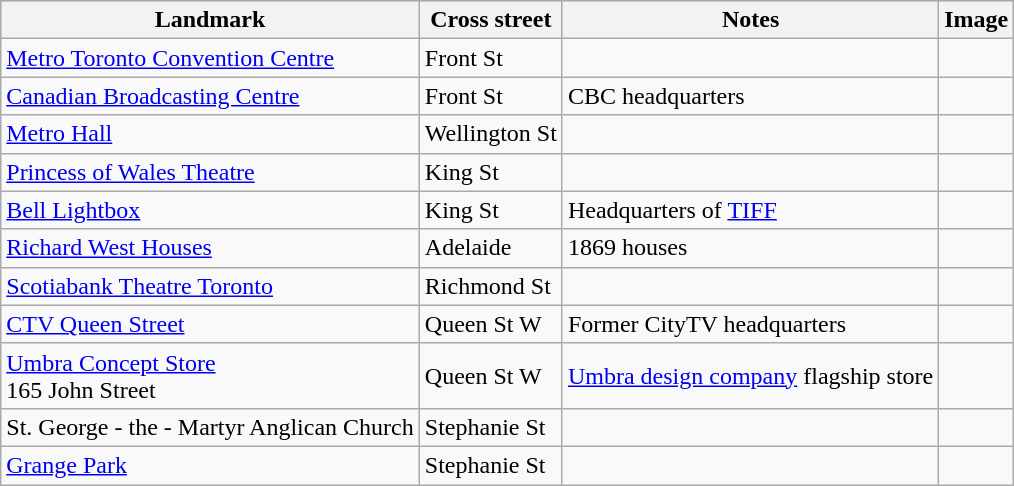<table class="wikitable sortable">
<tr style="background:lightblue;">
<th>Landmark</th>
<th>Cross street</th>
<th>Notes</th>
<th>Image</th>
</tr>
<tr>
<td><a href='#'>Metro Toronto Convention Centre</a></td>
<td>Front St</td>
<td></td>
<td></td>
</tr>
<tr>
<td><a href='#'>Canadian Broadcasting Centre</a></td>
<td>Front St</td>
<td>CBC headquarters</td>
<td></td>
</tr>
<tr>
<td><a href='#'>Metro Hall</a></td>
<td>Wellington St</td>
<td></td>
<td></td>
</tr>
<tr>
<td><a href='#'>Princess of Wales Theatre</a></td>
<td>King St</td>
<td></td>
<td></td>
</tr>
<tr>
<td><a href='#'>Bell Lightbox</a></td>
<td>King St</td>
<td>Headquarters of <a href='#'>TIFF</a></td>
<td></td>
</tr>
<tr>
<td><a href='#'>Richard West Houses</a></td>
<td>Adelaide</td>
<td>1869 houses</td>
<td></td>
</tr>
<tr>
<td><a href='#'>Scotiabank Theatre Toronto</a></td>
<td>Richmond St</td>
<td></td>
<td></td>
</tr>
<tr>
<td><a href='#'>CTV Queen Street</a></td>
<td>Queen St W</td>
<td>Former CityTV headquarters</td>
<td></td>
</tr>
<tr>
<td><a href='#'>Umbra Concept Store</a> <br>165 John Street</td>
<td>Queen St W</td>
<td><a href='#'>Umbra design company</a> flagship store</td>
<td></td>
</tr>
<tr>
<td>St. George - the - Martyr Anglican Church</td>
<td>Stephanie St</td>
<td></td>
<td></td>
</tr>
<tr>
<td><a href='#'>Grange Park</a></td>
<td>Stephanie St</td>
<td></td>
<td></td>
</tr>
</table>
